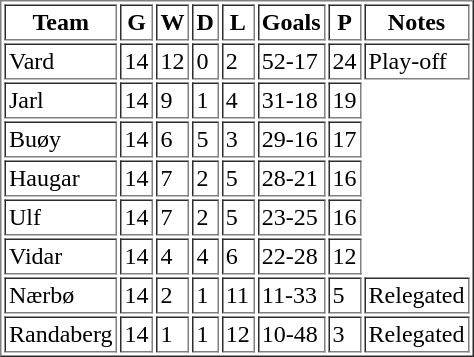<table border="1" cellpadding="2">
<tr>
<th>Team</th>
<th>G</th>
<th>W</th>
<th>D</th>
<th>L</th>
<th>Goals</th>
<th>P</th>
<th>Notes</th>
</tr>
<tr>
<td>Vard</td>
<td>14</td>
<td>12</td>
<td>0</td>
<td>2</td>
<td>52-17</td>
<td>24</td>
<td>Play-off</td>
</tr>
<tr>
<td>Jarl</td>
<td>14</td>
<td>9</td>
<td>1</td>
<td>4</td>
<td>31-18</td>
<td>19</td>
</tr>
<tr>
<td>Buøy</td>
<td>14</td>
<td>6</td>
<td>5</td>
<td>3</td>
<td>29-16</td>
<td>17</td>
</tr>
<tr>
<td>Haugar</td>
<td>14</td>
<td>7</td>
<td>2</td>
<td>5</td>
<td>28-21</td>
<td>16</td>
</tr>
<tr>
<td>Ulf</td>
<td>14</td>
<td>7</td>
<td>2</td>
<td>5</td>
<td>23-25</td>
<td>16</td>
</tr>
<tr>
<td>Vidar</td>
<td>14</td>
<td>4</td>
<td>4</td>
<td>6</td>
<td>22-28</td>
<td>12</td>
</tr>
<tr>
<td>Nærbø</td>
<td>14</td>
<td>2</td>
<td>1</td>
<td>11</td>
<td>11-33</td>
<td>5</td>
<td>Relegated</td>
</tr>
<tr>
<td>Randaberg</td>
<td>14</td>
<td>1</td>
<td>1</td>
<td>12</td>
<td>10-48</td>
<td>3</td>
<td>Relegated</td>
</tr>
</table>
